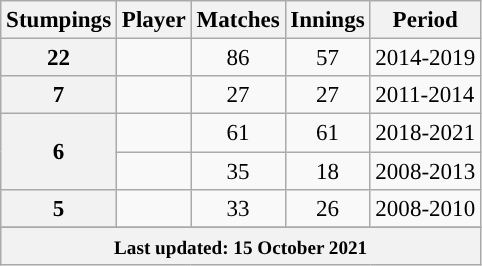<table class="wikitable sortable" style="text-align:left;font-size:96%;">
<tr>
<th>Stumpings</th>
<th>Player</th>
<th>Matches</th>
<th>Innings</th>
<th>Period</th>
</tr>
<tr>
<th scope=row style=text-align:center;>22</th>
<td></td>
<td align=center>86</td>
<td align=center>57</td>
<td>2014-2019</td>
</tr>
<tr>
<th scope=row style=text-align:center;>7</th>
<td></td>
<td align=center>27</td>
<td align=center>27</td>
<td>2011-2014</td>
</tr>
<tr>
<th scope=row style=text-align:center; rowspan=2>6</th>
<td></td>
<td align=center>61</td>
<td align=center>61</td>
<td>2018-2021</td>
</tr>
<tr>
<td></td>
<td align=center>35</td>
<td align=center>18</td>
<td>2008-2013</td>
</tr>
<tr>
<th scope=row style=text-align:center;>5</th>
<td></td>
<td align=center>33</td>
<td align=center>26</td>
<td>2008-2010</td>
</tr>
<tr>
</tr>
<tr class=sortbottom>
<th colspan=6><small>Last updated: 15 October 2021</small></th>
</tr>
</table>
